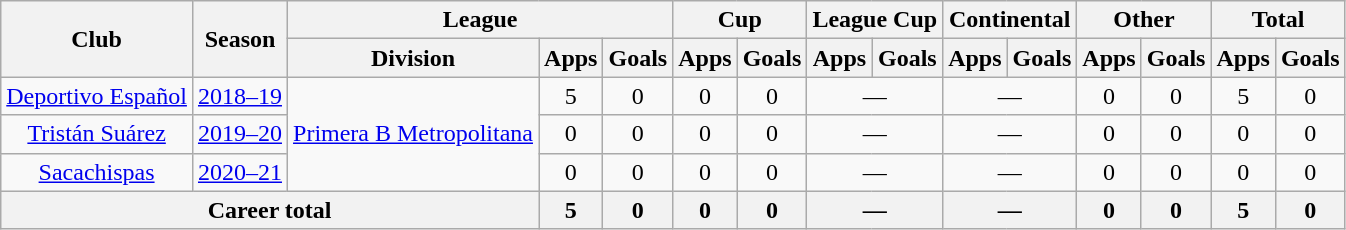<table class="wikitable" style="text-align:center">
<tr>
<th rowspan="2">Club</th>
<th rowspan="2">Season</th>
<th colspan="3">League</th>
<th colspan="2">Cup</th>
<th colspan="2">League Cup</th>
<th colspan="2">Continental</th>
<th colspan="2">Other</th>
<th colspan="2">Total</th>
</tr>
<tr>
<th>Division</th>
<th>Apps</th>
<th>Goals</th>
<th>Apps</th>
<th>Goals</th>
<th>Apps</th>
<th>Goals</th>
<th>Apps</th>
<th>Goals</th>
<th>Apps</th>
<th>Goals</th>
<th>Apps</th>
<th>Goals</th>
</tr>
<tr>
<td rowspan="1"><a href='#'>Deportivo Español</a></td>
<td><a href='#'>2018–19</a></td>
<td rowspan="3"><a href='#'>Primera B Metropolitana</a></td>
<td>5</td>
<td>0</td>
<td>0</td>
<td>0</td>
<td colspan="2">—</td>
<td colspan="2">—</td>
<td>0</td>
<td>0</td>
<td>5</td>
<td>0</td>
</tr>
<tr>
<td rowspan="1"><a href='#'>Tristán Suárez</a></td>
<td><a href='#'>2019–20</a></td>
<td>0</td>
<td>0</td>
<td>0</td>
<td>0</td>
<td colspan="2">—</td>
<td colspan="2">—</td>
<td>0</td>
<td>0</td>
<td>0</td>
<td>0</td>
</tr>
<tr>
<td rowspan="1"><a href='#'>Sacachispas</a></td>
<td><a href='#'>2020–21</a></td>
<td>0</td>
<td>0</td>
<td>0</td>
<td>0</td>
<td colspan="2">—</td>
<td colspan="2">—</td>
<td>0</td>
<td>0</td>
<td>0</td>
<td>0</td>
</tr>
<tr>
<th colspan="3">Career total</th>
<th>5</th>
<th>0</th>
<th>0</th>
<th>0</th>
<th colspan="2">—</th>
<th colspan="2">—</th>
<th>0</th>
<th>0</th>
<th>5</th>
<th>0</th>
</tr>
</table>
